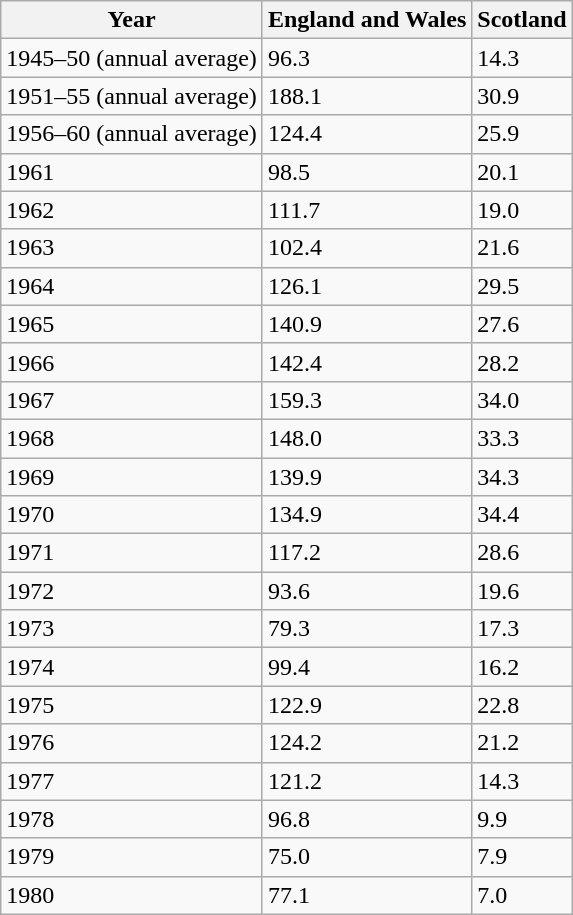<table class="wikitable collapsible">
<tr>
<th>Year</th>
<th>England and Wales</th>
<th>Scotland</th>
</tr>
<tr>
<td>1945–50 (annual average)</td>
<td>96.3</td>
<td>14.3</td>
</tr>
<tr>
<td>1951–55 (annual average)</td>
<td>188.1</td>
<td>30.9</td>
</tr>
<tr>
<td>1956–60 (annual average)</td>
<td>124.4</td>
<td>25.9</td>
</tr>
<tr>
<td>1961</td>
<td>98.5</td>
<td>20.1</td>
</tr>
<tr>
<td>1962</td>
<td>111.7</td>
<td>19.0</td>
</tr>
<tr>
<td>1963</td>
<td>102.4</td>
<td>21.6</td>
</tr>
<tr>
<td>1964</td>
<td>126.1</td>
<td>29.5</td>
</tr>
<tr>
<td>1965</td>
<td>140.9</td>
<td>27.6</td>
</tr>
<tr>
<td>1966</td>
<td>142.4</td>
<td>28.2</td>
</tr>
<tr>
<td>1967</td>
<td>159.3</td>
<td>34.0</td>
</tr>
<tr>
<td>1968</td>
<td>148.0</td>
<td>33.3</td>
</tr>
<tr>
<td>1969</td>
<td>139.9</td>
<td>34.3</td>
</tr>
<tr>
<td>1970</td>
<td>134.9</td>
<td>34.4</td>
</tr>
<tr>
<td>1971</td>
<td>117.2</td>
<td>28.6</td>
</tr>
<tr>
<td>1972</td>
<td>93.6</td>
<td>19.6</td>
</tr>
<tr>
<td>1973</td>
<td>79.3</td>
<td>17.3</td>
</tr>
<tr>
<td>1974</td>
<td>99.4</td>
<td>16.2</td>
</tr>
<tr>
<td>1975</td>
<td>122.9</td>
<td>22.8</td>
</tr>
<tr>
<td>1976</td>
<td>124.2</td>
<td>21.2</td>
</tr>
<tr>
<td>1977</td>
<td>121.2</td>
<td>14.3</td>
</tr>
<tr>
<td>1978</td>
<td>96.8</td>
<td>9.9</td>
</tr>
<tr>
<td>1979</td>
<td>75.0</td>
<td>7.9</td>
</tr>
<tr>
<td>1980</td>
<td>77.1</td>
<td>7.0</td>
</tr>
</table>
